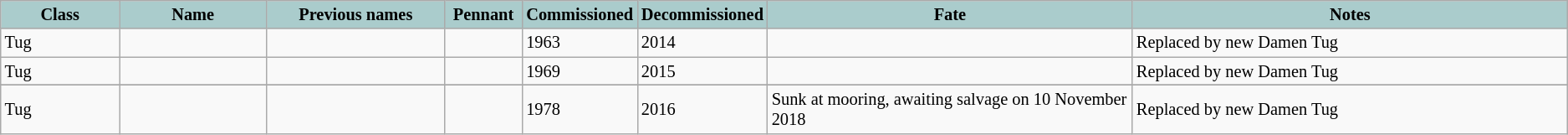<table class="wikitable sortable" style="font-style: normal; font-size: 85%">
<tr>
<th style="width:8%; background-color:#aacccc">Class</th>
<th style="width:10%; background-color:#aacccc">Name</th>
<th class=unsortable style="width:12%; background-color:#aacccc">Previous names</th>
<th style="width:5%; background-color:#aacccc">Pennant</th>
<th style="width:5%; background-color:#aacccc">Commissioned</th>
<th style="width:5%; background-color:#aacccc">Decommissioned</th>
<th class=unsortable style="width:25%; background-color:#aacccc">Fate</th>
<th class=unsortable style="width:30%; background-color:#aacccc">Notes</th>
</tr>
<tr>
<td>Tug</td>
<td></td>
<td></td>
<td></td>
<td>1963</td>
<td>2014</td>
<td></td>
<td>Replaced by new Damen Tug</td>
</tr>
<tr>
<td>Tug</td>
<td></td>
<td></td>
<td></td>
<td>1969</td>
<td>2015</td>
<td></td>
<td>Replaced by new Damen Tug</td>
</tr>
<tr>
</tr>
<tr>
<td>Tug</td>
<td></td>
<td></td>
<td></td>
<td>1978</td>
<td>2016</td>
<td>Sunk at mooring, awaiting salvage on 10 November 2018 </td>
<td>Replaced by new Damen Tug</td>
</tr>
</table>
